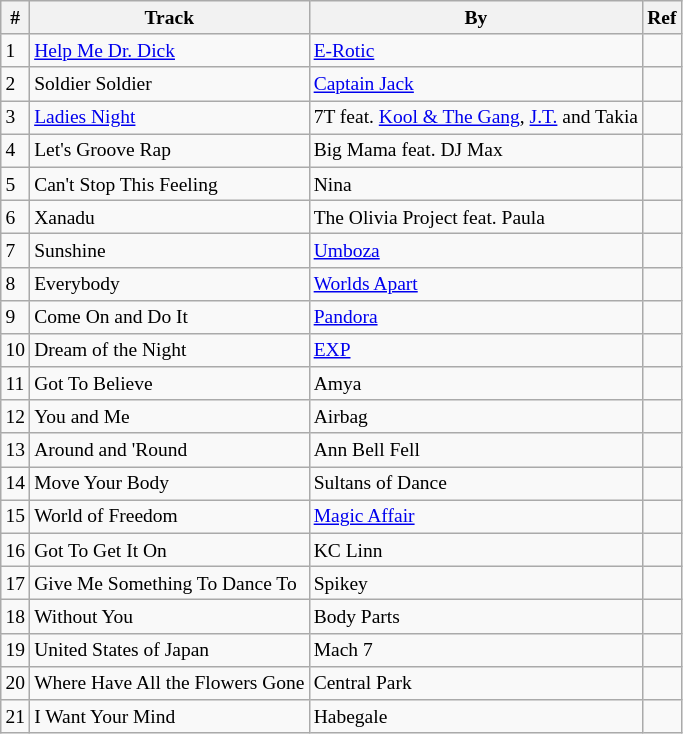<table class="wikitable" style="font-size: small;">
<tr>
<th>#</th>
<th>Track</th>
<th>By</th>
<th>Ref</th>
</tr>
<tr>
<td>1</td>
<td><a href='#'>Help Me Dr. Dick</a></td>
<td><a href='#'>E-Rotic</a></td>
<td></td>
</tr>
<tr>
<td>2</td>
<td>Soldier Soldier</td>
<td><a href='#'>Captain Jack</a></td>
<td></td>
</tr>
<tr>
<td>3</td>
<td><a href='#'>Ladies Night</a></td>
<td>7T feat. <a href='#'>Kool & The Gang</a>, <a href='#'>J.T.</a> and Takia</td>
<td></td>
</tr>
<tr>
<td>4</td>
<td>Let's Groove Rap</td>
<td>Big Mama feat. DJ Max</td>
<td></td>
</tr>
<tr>
<td>5</td>
<td>Can't Stop This Feeling</td>
<td>Nina</td>
<td></td>
</tr>
<tr>
<td>6</td>
<td>Xanadu</td>
<td>The Olivia Project feat. Paula</td>
<td></td>
</tr>
<tr>
<td>7</td>
<td>Sunshine</td>
<td><a href='#'>Umboza</a></td>
<td></td>
</tr>
<tr>
<td>8</td>
<td>Everybody</td>
<td><a href='#'>Worlds Apart</a></td>
<td></td>
</tr>
<tr>
<td>9</td>
<td>Come On and Do It</td>
<td><a href='#'>Pandora</a></td>
<td></td>
</tr>
<tr>
<td>10</td>
<td>Dream of the Night</td>
<td><a href='#'>EXP</a></td>
<td></td>
</tr>
<tr>
<td>11</td>
<td>Got To Believe</td>
<td>Amya</td>
<td></td>
</tr>
<tr>
<td>12</td>
<td>You and Me</td>
<td>Airbag</td>
<td></td>
</tr>
<tr>
<td>13</td>
<td>Around and 'Round</td>
<td>Ann Bell Fell</td>
<td></td>
</tr>
<tr>
<td>14</td>
<td>Move Your Body</td>
<td>Sultans of Dance</td>
<td></td>
</tr>
<tr>
<td>15</td>
<td>World of Freedom</td>
<td><a href='#'>Magic Affair</a></td>
<td></td>
</tr>
<tr>
<td>16</td>
<td>Got To Get It On</td>
<td>KC Linn</td>
<td></td>
</tr>
<tr>
<td>17</td>
<td>Give Me Something To Dance To</td>
<td>Spikey</td>
<td></td>
</tr>
<tr>
<td>18</td>
<td>Without You</td>
<td>Body Parts</td>
<td></td>
</tr>
<tr>
<td>19</td>
<td>United States of Japan</td>
<td>Mach 7</td>
<td></td>
</tr>
<tr>
<td>20</td>
<td>Where Have All the Flowers Gone</td>
<td>Central Park</td>
<td></td>
</tr>
<tr>
<td>21</td>
<td>I Want Your Mind</td>
<td>Habegale</td>
<td></td>
</tr>
</table>
